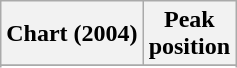<table class="wikitable sortable plainrowheaders" style="text-align:center">
<tr>
<th scope="col">Chart (2004)</th>
<th scope="col">Peak<br>position</th>
</tr>
<tr>
</tr>
<tr>
</tr>
</table>
